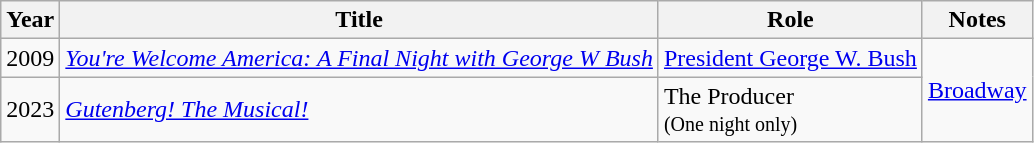<table class="wikitable">
<tr>
<th>Year</th>
<th>Title</th>
<th>Role</th>
<th>Notes</th>
</tr>
<tr>
<td>2009</td>
<td><em><a href='#'>You're Welcome America: A Final Night with George W Bush</a></em></td>
<td><a href='#'>President George W. Bush</a></td>
<td rowspan=2><a href='#'>Broadway</a></td>
</tr>
<tr>
<td>2023</td>
<td><em><a href='#'>Gutenberg! The Musical!</a></em></td>
<td>The Producer<br><small>(One night only)</small></td>
</tr>
</table>
